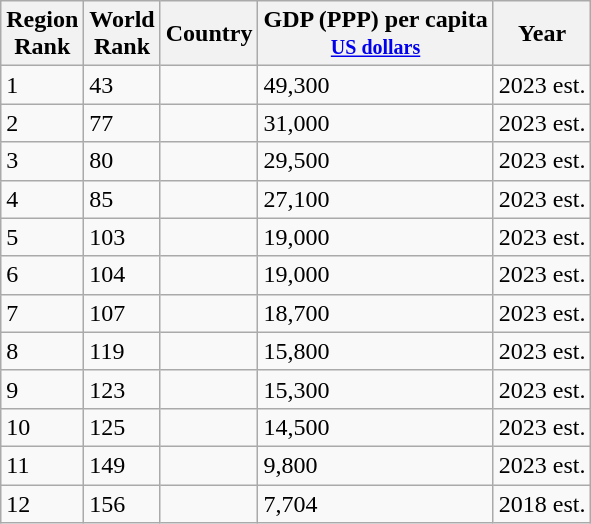<table class="wikitable sortable">
<tr>
<th>Region<br>Rank</th>
<th>World<br>Rank</th>
<th>Country</th>
<th>GDP (PPP) per capita<br><small><a href='#'>US dollars</a></small></th>
<th>Year</th>
</tr>
<tr>
<td>1</td>
<td>43</td>
<td></td>
<td>49,300</td>
<td>2023 est.</td>
</tr>
<tr>
<td>2</td>
<td>77</td>
<td></td>
<td>31,000</td>
<td>2023 est.</td>
</tr>
<tr>
<td>3</td>
<td>80</td>
<td></td>
<td>29,500</td>
<td>2023 est.</td>
</tr>
<tr>
<td>4</td>
<td>85</td>
<td></td>
<td>27,100</td>
<td>2023 est.</td>
</tr>
<tr>
<td>5</td>
<td>103</td>
<td></td>
<td>19,000</td>
<td>2023 est.</td>
</tr>
<tr>
<td>6</td>
<td>104</td>
<td></td>
<td>19,000</td>
<td>2023 est.</td>
</tr>
<tr>
<td>7</td>
<td>107</td>
<td></td>
<td>18,700</td>
<td>2023 est.</td>
</tr>
<tr>
<td>8</td>
<td>119</td>
<td></td>
<td>15,800</td>
<td>2023 est.</td>
</tr>
<tr>
<td>9</td>
<td>123</td>
<td></td>
<td>15,300</td>
<td>2023 est.</td>
</tr>
<tr>
<td>10</td>
<td>125</td>
<td></td>
<td>14,500</td>
<td>2023 est.</td>
</tr>
<tr>
<td>11</td>
<td>149</td>
<td></td>
<td>9,800</td>
<td>2023 est.</td>
</tr>
<tr>
<td>12</td>
<td>156</td>
<td></td>
<td>7,704</td>
<td>2018 est.</td>
</tr>
</table>
